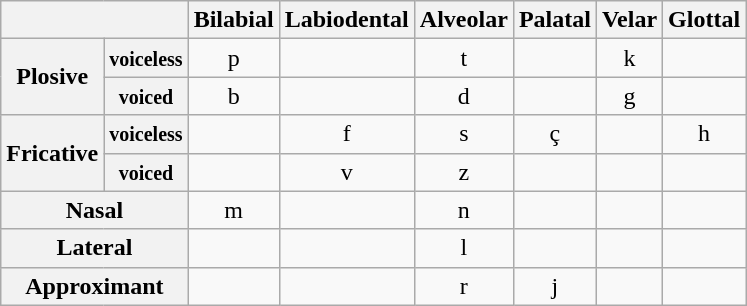<table class="wikitable" style="text-align:center">
<tr>
<th colspan="2"></th>
<th>Bilabial</th>
<th>Labiodental</th>
<th>Alveolar</th>
<th>Palatal</th>
<th>Velar</th>
<th>Glottal</th>
</tr>
<tr>
<th rowspan="2">Plosive</th>
<th><small>voiceless</small></th>
<td>p</td>
<td></td>
<td>t</td>
<td></td>
<td>k</td>
<td></td>
</tr>
<tr>
<th><small>voiced</small></th>
<td>b</td>
<td></td>
<td>d</td>
<td></td>
<td>g</td>
<td></td>
</tr>
<tr>
<th rowspan="2">Fricative</th>
<th><small>voiceless</small></th>
<td></td>
<td>f</td>
<td>s</td>
<td>ç</td>
<td></td>
<td>h</td>
</tr>
<tr>
<th><small>voiced</small></th>
<td></td>
<td>v</td>
<td>z</td>
<td></td>
<td></td>
<td></td>
</tr>
<tr>
<th colspan="2">Nasal</th>
<td>m</td>
<td></td>
<td>n</td>
<td></td>
<td></td>
<td></td>
</tr>
<tr>
<th colspan="2">Lateral</th>
<td></td>
<td></td>
<td>l</td>
<td></td>
<td></td>
<td></td>
</tr>
<tr>
<th colspan="2">Approximant</th>
<td></td>
<td></td>
<td>r</td>
<td>j</td>
<td></td>
<td></td>
</tr>
</table>
